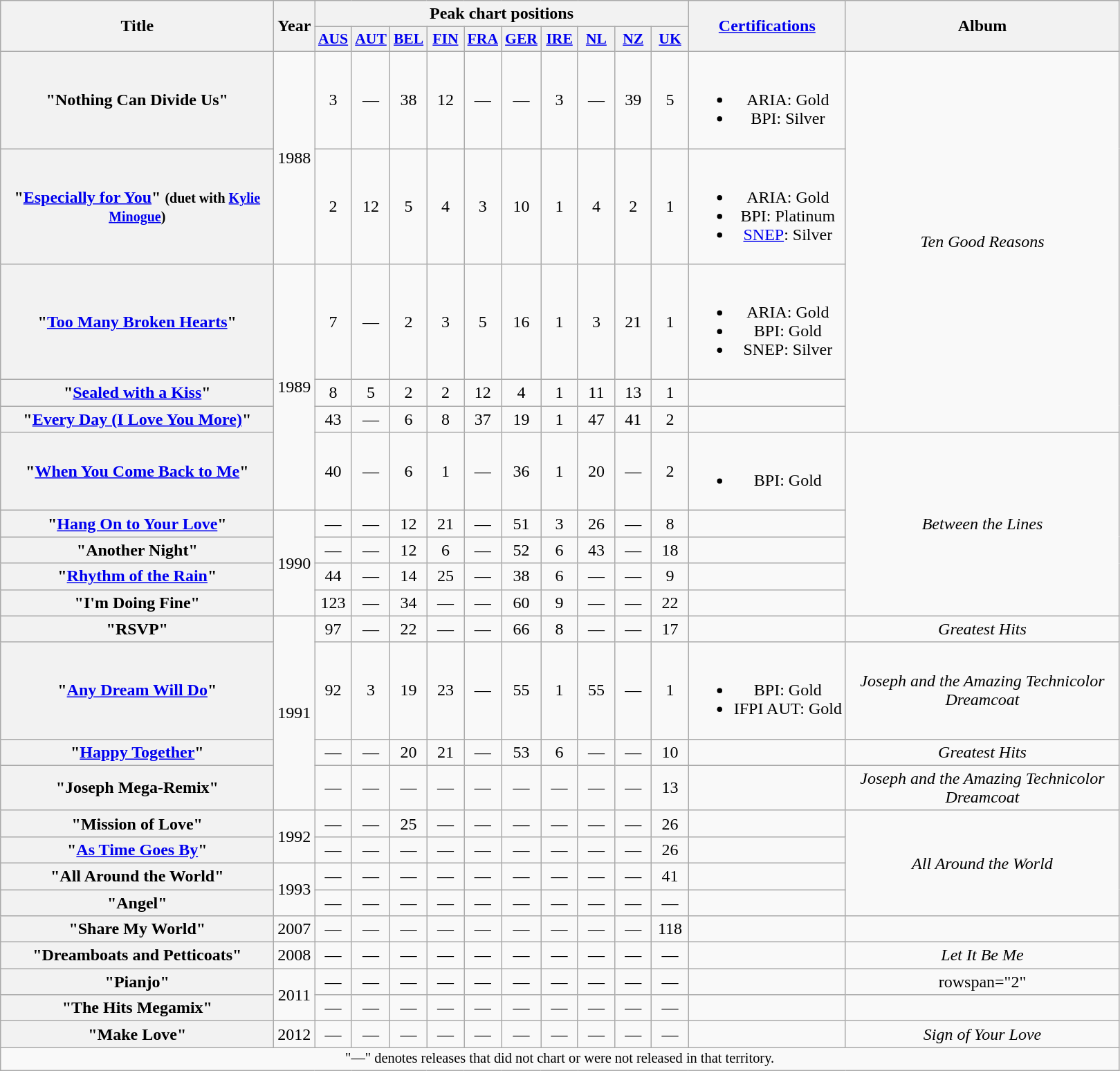<table class="wikitable plainrowheaders" style="text-align:center;">
<tr>
<th scope="col" rowspan="2" style="width:16em;">Title</th>
<th scope="col" rowspan="2">Year</th>
<th scope="col" colspan="10">Peak chart positions</th>
<th scope="col" rowspan="2"><a href='#'>Certifications</a></th>
<th scope="col" rowspan="2" style="width:16em;">Album</th>
</tr>
<tr>
<th style="width:2em;font-size:90%"><a href='#'>AUS</a><br></th>
<th style="width:2em;font-size:90%"><a href='#'>AUT</a><br></th>
<th style="width:2em;font-size:90%"><a href='#'>BEL</a><br></th>
<th style="width:2em;font-size:90%"><a href='#'>FIN</a><br></th>
<th style="width:2em;font-size:90%"><a href='#'>FRA</a><br></th>
<th style="width:2em;font-size:90%"><a href='#'>GER</a><br></th>
<th style="width:2em;font-size:90%"><a href='#'>IRE</a><br></th>
<th style="width:2em;font-size:90%"><a href='#'>NL</a><br></th>
<th style="width:2em;font-size:90%"><a href='#'>NZ</a><br></th>
<th style="width:2em;font-size:90%"><a href='#'>UK</a><br></th>
</tr>
<tr>
<th scope="row">"Nothing Can Divide Us"</th>
<td rowspan="2">1988</td>
<td>3</td>
<td>—</td>
<td>38</td>
<td>12</td>
<td>—</td>
<td>—</td>
<td>3</td>
<td>—</td>
<td>39</td>
<td>5</td>
<td><br><ul><li>ARIA: Gold</li><li>BPI: Silver</li></ul></td>
<td rowspan="5"><em>Ten Good Reasons</em></td>
</tr>
<tr>
<th scope="row">"<a href='#'>Especially for You</a>" <small>(duet with <a href='#'>Kylie Minogue</a>)</small></th>
<td>2</td>
<td>12</td>
<td>5</td>
<td>4</td>
<td>3</td>
<td>10</td>
<td>1</td>
<td>4</td>
<td>2</td>
<td>1</td>
<td><br><ul><li>ARIA: Gold</li><li>BPI: Platinum</li><li><a href='#'>SNEP</a>: Silver</li></ul></td>
</tr>
<tr>
<th scope="row">"<a href='#'>Too Many Broken Hearts</a>"</th>
<td rowspan="4">1989</td>
<td>7</td>
<td>—</td>
<td>2</td>
<td>3</td>
<td>5</td>
<td>16</td>
<td>1</td>
<td>3</td>
<td>21</td>
<td>1</td>
<td><br><ul><li>ARIA: Gold</li><li>BPI: Gold</li><li>SNEP: Silver</li></ul></td>
</tr>
<tr>
<th scope="row">"<a href='#'>Sealed with a Kiss</a>"</th>
<td>8</td>
<td>5</td>
<td>2</td>
<td>2</td>
<td>12</td>
<td>4</td>
<td>1</td>
<td>11</td>
<td>13</td>
<td>1</td>
<td></td>
</tr>
<tr>
<th scope="row">"<a href='#'>Every Day (I Love You More)</a>"</th>
<td>43</td>
<td>—</td>
<td>6</td>
<td>8</td>
<td>37</td>
<td>19</td>
<td>1</td>
<td>47</td>
<td>41</td>
<td>2</td>
<td></td>
</tr>
<tr>
<th scope="row">"<a href='#'>When You Come Back to Me</a>"</th>
<td>40</td>
<td>—</td>
<td>6</td>
<td>1</td>
<td>—</td>
<td>36</td>
<td>1</td>
<td>20</td>
<td>—</td>
<td>2</td>
<td><br><ul><li>BPI: Gold</li></ul></td>
<td rowspan="5"><em>Between the Lines</em></td>
</tr>
<tr>
<th scope="row">"<a href='#'>Hang On to Your Love</a>"</th>
<td rowspan="4">1990</td>
<td>—</td>
<td>—</td>
<td>12</td>
<td>21</td>
<td>—</td>
<td>51</td>
<td>3</td>
<td>26</td>
<td>—</td>
<td>8</td>
<td></td>
</tr>
<tr>
<th scope="row">"Another Night"</th>
<td>—</td>
<td>—</td>
<td>12</td>
<td>6</td>
<td>—</td>
<td>52</td>
<td>6</td>
<td>43</td>
<td>—</td>
<td>18</td>
<td></td>
</tr>
<tr>
<th scope="row">"<a href='#'>Rhythm of the Rain</a>"</th>
<td>44</td>
<td>—</td>
<td>14</td>
<td>25</td>
<td>—</td>
<td>38</td>
<td>6</td>
<td>—</td>
<td>—</td>
<td>9</td>
<td></td>
</tr>
<tr>
<th scope="row">"I'm Doing Fine"</th>
<td>123</td>
<td>—</td>
<td>34</td>
<td>—</td>
<td>—</td>
<td>60</td>
<td>9</td>
<td>—</td>
<td>—</td>
<td>22</td>
<td></td>
</tr>
<tr>
<th scope="row">"RSVP"</th>
<td rowspan="4">1991</td>
<td>97</td>
<td>—</td>
<td>22</td>
<td>—</td>
<td>—</td>
<td>66</td>
<td>8</td>
<td>—</td>
<td>—</td>
<td>17</td>
<td></td>
<td><em>Greatest Hits</em></td>
</tr>
<tr>
<th scope="row">"<a href='#'>Any Dream Will Do</a>"</th>
<td>92</td>
<td>3</td>
<td>19</td>
<td>23</td>
<td>—</td>
<td>55</td>
<td>1</td>
<td>55</td>
<td>—</td>
<td>1</td>
<td><br><ul><li>BPI: Gold</li><li>IFPI AUT: Gold</li></ul></td>
<td><em>Joseph and the Amazing Technicolor Dreamcoat</em></td>
</tr>
<tr>
<th scope="row">"<a href='#'>Happy Together</a>"</th>
<td>—</td>
<td>—</td>
<td>20</td>
<td>21</td>
<td>—</td>
<td>53</td>
<td>6</td>
<td>—</td>
<td>—</td>
<td>10</td>
<td></td>
<td><em>Greatest Hits</em></td>
</tr>
<tr>
<th scope="row">"Joseph Mega-Remix"</th>
<td>—</td>
<td>—</td>
<td>—</td>
<td>—</td>
<td>—</td>
<td>—</td>
<td>—</td>
<td>—</td>
<td>—</td>
<td>13</td>
<td></td>
<td><em>Joseph and the Amazing Technicolor Dreamcoat</em></td>
</tr>
<tr>
<th scope="row">"Mission of Love"</th>
<td rowspan="2">1992</td>
<td>—</td>
<td>—</td>
<td>25</td>
<td>—</td>
<td>—</td>
<td>—</td>
<td>—</td>
<td>—</td>
<td>—</td>
<td>26</td>
<td></td>
<td rowspan="4"><em>All Around the World</em></td>
</tr>
<tr>
<th scope="row">"<a href='#'>As Time Goes By</a>"</th>
<td>—</td>
<td>—</td>
<td>—</td>
<td>—</td>
<td>—</td>
<td>—</td>
<td>—</td>
<td>—</td>
<td>—</td>
<td>26</td>
<td></td>
</tr>
<tr>
<th scope="row">"All Around the World"</th>
<td rowspan="2">1993</td>
<td>—</td>
<td>—</td>
<td>—</td>
<td>—</td>
<td>—</td>
<td>—</td>
<td>—</td>
<td>—</td>
<td>—</td>
<td>41</td>
<td></td>
</tr>
<tr>
<th scope="row">"Angel"</th>
<td>—</td>
<td>—</td>
<td>—</td>
<td>—</td>
<td>—</td>
<td>—</td>
<td>—</td>
<td>—</td>
<td>—</td>
<td>—</td>
<td></td>
</tr>
<tr>
<th scope="row">"Share My World"</th>
<td>2007</td>
<td>—</td>
<td>—</td>
<td>—</td>
<td>—</td>
<td>—</td>
<td>—</td>
<td>—</td>
<td>—</td>
<td>—</td>
<td>118</td>
<td></td>
<td></td>
</tr>
<tr>
<th scope="row">"Dreamboats and Petticoats"</th>
<td>2008</td>
<td>—</td>
<td>—</td>
<td>—</td>
<td>—</td>
<td>—</td>
<td>—</td>
<td>—</td>
<td>—</td>
<td>—</td>
<td>—</td>
<td></td>
<td><em>Let It Be Me</em></td>
</tr>
<tr>
<th scope="row">"Pianjo"</th>
<td rowspan="2">2011</td>
<td>—</td>
<td>—</td>
<td>—</td>
<td>—</td>
<td>—</td>
<td>—</td>
<td>—</td>
<td>—</td>
<td>—</td>
<td>—</td>
<td></td>
<td>rowspan="2" </td>
</tr>
<tr>
<th scope="row">"The Hits Megamix"</th>
<td>—</td>
<td>—</td>
<td>—</td>
<td>—</td>
<td>—</td>
<td>—</td>
<td>—</td>
<td>—</td>
<td>—</td>
<td>—</td>
<td></td>
</tr>
<tr>
<th scope="row">"Make Love"</th>
<td>2012</td>
<td>—</td>
<td>—</td>
<td>—<br></td>
<td>—</td>
<td>—</td>
<td>—</td>
<td>—</td>
<td>—</td>
<td>—</td>
<td>—</td>
<td></td>
<td><em>Sign of Your Love</em></td>
</tr>
<tr>
<td colspan="14" style="font-size:85%">"—" denotes releases that did not chart or were not released in that territory.</td>
</tr>
</table>
